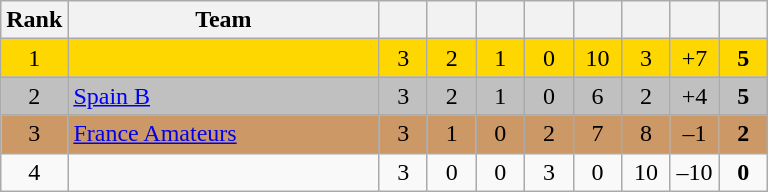<table class="wikitable" style="text-align:center">
<tr>
<th width=20>Rank</th>
<th width=200>Team</th>
<th width="25"></th>
<th width="25"></th>
<th width="25"></th>
<th width="25"></th>
<th width="25"></th>
<th width="25"></th>
<th width="25"></th>
<th width="25"></th>
</tr>
<tr style="background:gold;">
<td>1</td>
<td style="text-align:left;"></td>
<td>3</td>
<td>2</td>
<td>1</td>
<td>0</td>
<td>10</td>
<td>3</td>
<td>+7</td>
<td><strong>5</strong></td>
</tr>
<tr style="background:silver;">
<td>2</td>
<td style="text-align:left;"> <a href='#'>Spain B</a></td>
<td>3</td>
<td>2</td>
<td>1</td>
<td>0</td>
<td>6</td>
<td>2</td>
<td>+4</td>
<td><strong>5</strong></td>
</tr>
<tr style="background:#cc9966;">
<td>3</td>
<td style="text-align:left;"> <a href='#'>France Amateurs</a></td>
<td>3</td>
<td>1</td>
<td>0</td>
<td>2</td>
<td>7</td>
<td>8</td>
<td>–1</td>
<td><strong>2</strong></td>
</tr>
<tr>
<td>4</td>
<td style="text-align:left;"></td>
<td>3</td>
<td>0</td>
<td>0</td>
<td>3</td>
<td>0</td>
<td>10</td>
<td>–10</td>
<td><strong>0</strong></td>
</tr>
</table>
